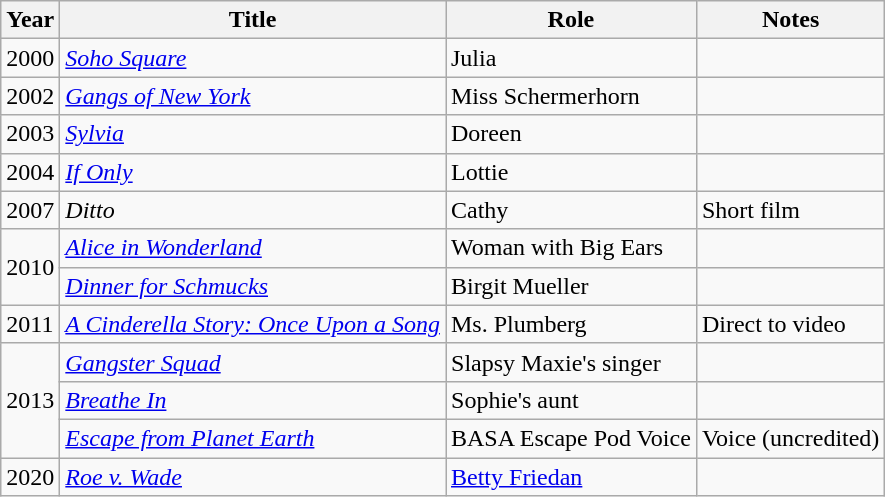<table class="wikitable">
<tr>
<th>Year</th>
<th>Title</th>
<th>Role</th>
<th>Notes</th>
</tr>
<tr>
<td>2000</td>
<td><em><a href='#'>Soho Square</a></em></td>
<td>Julia</td>
<td></td>
</tr>
<tr>
<td>2002</td>
<td><em><a href='#'>Gangs of New York</a></em></td>
<td>Miss Schermerhorn</td>
<td></td>
</tr>
<tr>
<td>2003</td>
<td><em><a href='#'>Sylvia</a></em></td>
<td>Doreen</td>
<td></td>
</tr>
<tr>
<td>2004</td>
<td><em><a href='#'>If Only</a></em></td>
<td>Lottie</td>
<td></td>
</tr>
<tr>
<td>2007</td>
<td><em>Ditto</em></td>
<td>Cathy</td>
<td>Short film</td>
</tr>
<tr>
<td rowspan="2">2010</td>
<td><em><a href='#'>Alice in Wonderland</a></em></td>
<td>Woman with Big Ears</td>
<td></td>
</tr>
<tr>
<td><em><a href='#'>Dinner for Schmucks</a></em></td>
<td>Birgit Mueller</td>
<td></td>
</tr>
<tr>
<td>2011</td>
<td><em><a href='#'>A Cinderella Story: Once Upon a Song</a></em></td>
<td>Ms. Plumberg</td>
<td>Direct to video</td>
</tr>
<tr>
<td rowspan="3">2013</td>
<td><em><a href='#'>Gangster Squad</a></em></td>
<td>Slapsy Maxie's singer</td>
<td></td>
</tr>
<tr>
<td><em><a href='#'>Breathe In</a></em></td>
<td>Sophie's aunt</td>
<td></td>
</tr>
<tr>
<td><em><a href='#'>Escape from Planet Earth</a></em></td>
<td>BASA Escape Pod Voice</td>
<td>Voice (uncredited)</td>
</tr>
<tr>
<td>2020</td>
<td><em><a href='#'>Roe v. Wade</a></em></td>
<td><a href='#'>Betty Friedan</a></td>
<td></td>
</tr>
</table>
